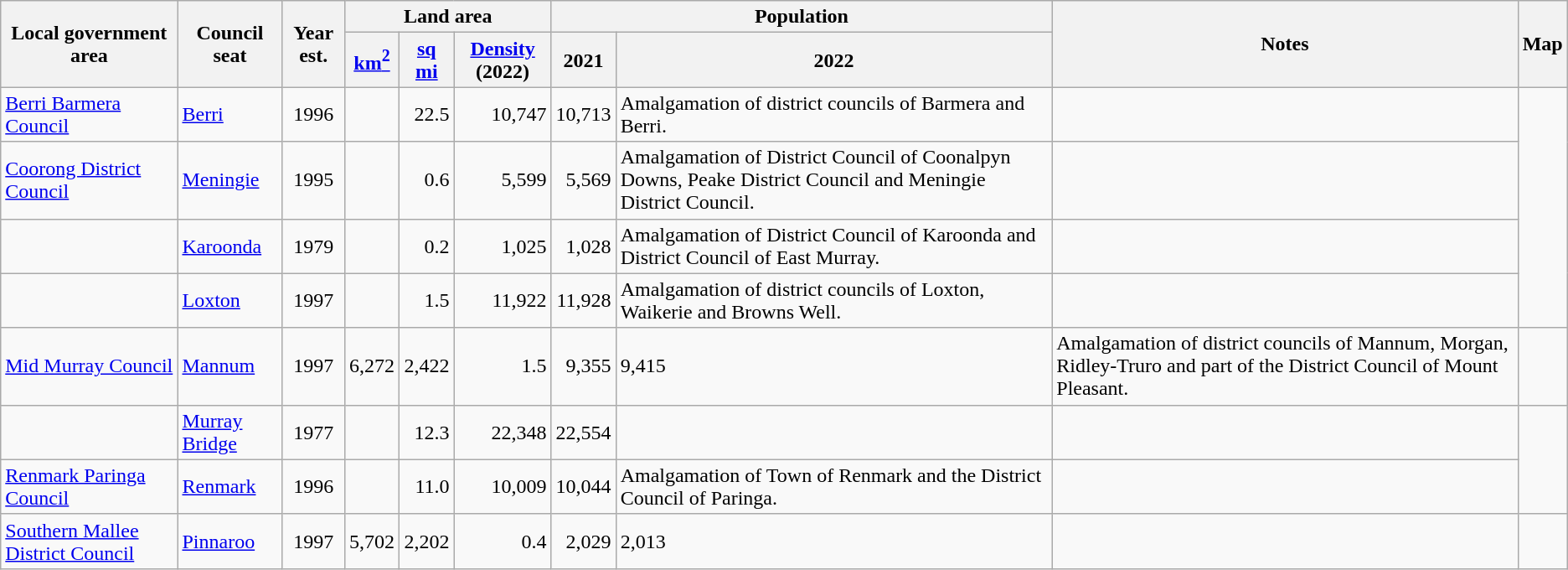<table class="wikitable sortable">
<tr>
<th scope="col" rowspan=2>Local government area</th>
<th scope="col" rowspan=2>Council seat</th>
<th scope="col" rowspan=2>Year est.</th>
<th colspan="3" scope="col">Land area</th>
<th scope="col" colspan=2>Population</th>
<th class=unsortable scope="col" rowspan=2>Notes</th>
<th class=unsortable scope="col" rowspan=2>Map</th>
</tr>
<tr>
<th scope="col"><a href='#'>km<sup>2</sup></a></th>
<th scope="col"><a href='#'>sq mi</a></th>
<th><a href='#'>Density</a> (2022)</th>
<th scope="col">2021</th>
<th scope="col">2022</th>
</tr>
<tr>
<td><a href='#'>Berri Barmera Council</a></td>
<td><a href='#'>Berri</a></td>
<td align=center>1996</td>
<td></td>
<td align=right>22.5</td>
<td align="right">10,747</td>
<td align="right">10,713</td>
<td>Amalgamation of district councils of Barmera and Berri.</td>
<td></td>
</tr>
<tr>
<td><a href='#'>Coorong District Council</a></td>
<td><a href='#'>Meningie</a></td>
<td align=center>1995</td>
<td></td>
<td align=right>0.6</td>
<td align="right">5,599</td>
<td align="right">5,569</td>
<td>Amalgamation of District Council of Coonalpyn Downs, Peake District Council and Meningie District Council.</td>
<td></td>
</tr>
<tr>
<td></td>
<td><a href='#'>Karoonda</a></td>
<td align="center">1979</td>
<td></td>
<td align="right">0.2</td>
<td align="right">1,025</td>
<td align="right">1,028</td>
<td>Amalgamation of District Council of Karoonda and District Council of East Murray.</td>
<td></td>
</tr>
<tr>
<td></td>
<td><a href='#'>Loxton</a></td>
<td align="center">1997</td>
<td></td>
<td align="right">1.5</td>
<td align="right">11,922</td>
<td align="right">11,928</td>
<td>Amalgamation of district councils of Loxton, Waikerie and Browns Well.</td>
<td></td>
</tr>
<tr>
<td><a href='#'>Mid Murray Council</a></td>
<td><a href='#'>Mannum</a></td>
<td align="center">1997</td>
<td align="center">6,272</td>
<td style="text-align:right;">2,422</td>
<td align="right">1.5</td>
<td align="right">9,355</td>
<td>9,415</td>
<td>Amalgamation of district councils of Mannum, Morgan, Ridley-Truro and part of the District Council of Mount Pleasant.</td>
<td></td>
</tr>
<tr>
<td></td>
<td><a href='#'>Murray Bridge</a></td>
<td align="center">1977</td>
<td></td>
<td align="right">12.3</td>
<td align="right">22,348</td>
<td align="right">22,554</td>
<td></td>
<td></td>
</tr>
<tr>
<td><a href='#'>Renmark Paringa Council</a></td>
<td><a href='#'>Renmark</a></td>
<td align="center">1996</td>
<td></td>
<td align="right">11.0</td>
<td align="right">10,009</td>
<td align="right">10,044</td>
<td>Amalgamation of Town of Renmark and the District Council of Paringa.</td>
<td></td>
</tr>
<tr>
<td><a href='#'>Southern Mallee District Council</a></td>
<td><a href='#'>Pinnaroo</a></td>
<td align="center">1997</td>
<td style="text-align:right;">5,702</td>
<td align="right">2,202</td>
<td align="right">0.4</td>
<td align="right">2,029</td>
<td>2,013</td>
<td></td>
<td></td>
</tr>
</table>
